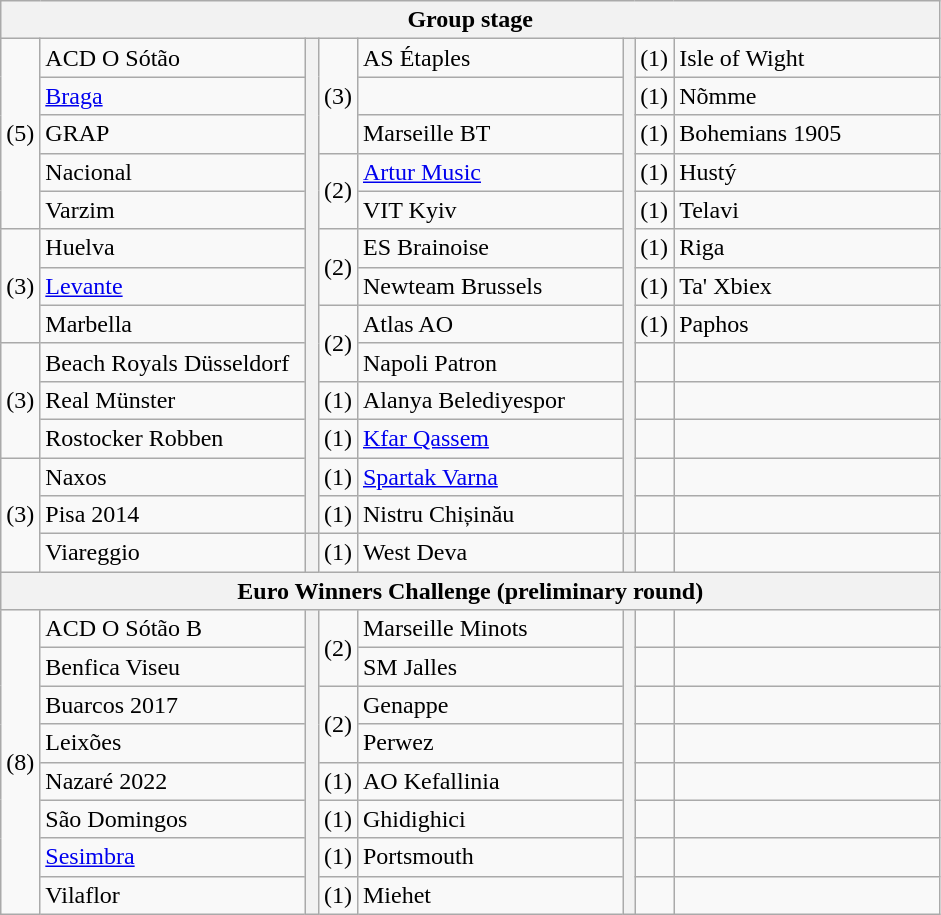<table class="wikitable">
<tr>
<th colspan="8">Group stage</th>
</tr>
<tr>
<td rowspan="5"> (5)</td>
<td width="170">ACD O Sótão </td>
<th rowspan="13" width="1"></th>
<td rowspan="3"> (3)</td>
<td width="170">AS Étaples</td>
<th rowspan="13"></th>
<td> (1)</td>
<td width="170">Isle of Wight</td>
</tr>
<tr>
<td><a href='#'>Braga</a></td>
<td></td>
<td> (1)</td>
<td>Nõmme</td>
</tr>
<tr>
<td>GRAP</td>
<td>Marseille BT</td>
<td> (1)</td>
<td>Bohemians 1905</td>
</tr>
<tr>
<td>Nacional</td>
<td rowspan="2"> (2)</td>
<td><a href='#'>Artur Music</a></td>
<td> (1)</td>
<td>Hustý</td>
</tr>
<tr>
<td>Varzim</td>
<td>VIT Kyiv</td>
<td> (1)</td>
<td>Telavi</td>
</tr>
<tr>
<td rowspan="3"> (3)</td>
<td>Huelva</td>
<td rowspan="2"> (2)</td>
<td>ES Brainoise</td>
<td> (1)</td>
<td>Riga</td>
</tr>
<tr>
<td><a href='#'>Levante</a></td>
<td>Newteam Brussels</td>
<td> (1)</td>
<td>Ta' Xbiex</td>
</tr>
<tr>
<td>Marbella</td>
<td rowspan="2"> (2)</td>
<td>Atlas AO</td>
<td> (1)</td>
<td>Paphos</td>
</tr>
<tr>
<td rowspan="3"> (3)</td>
<td>Beach Royals Düsseldorf</td>
<td>Napoli Patron</td>
<td></td>
<td></td>
</tr>
<tr>
<td>Real Münster</td>
<td> (1)</td>
<td>Alanya Belediyespor</td>
<td></td>
<td></td>
</tr>
<tr>
<td>Rostocker Robben</td>
<td> (1)</td>
<td><a href='#'>Kfar Qassem</a></td>
<td></td>
<td></td>
</tr>
<tr>
<td rowspan="3"> (3)</td>
<td>Naxos</td>
<td> (1)</td>
<td><a href='#'>Spartak Varna</a></td>
<td></td>
<td></td>
</tr>
<tr>
<td>Pisa 2014</td>
<td> (1)</td>
<td>Nistru Chișinău</td>
<td></td>
<td></td>
</tr>
<tr>
<td>Viareggio</td>
<th></th>
<td> (1)</td>
<td>West Deva</td>
<th></th>
<td></td>
<td></td>
</tr>
<tr>
<th colspan="8">Euro Winners Challenge (preliminary round)</th>
</tr>
<tr>
<td rowspan="8"> (8)</td>
<td>ACD O Sótão B</td>
<th rowspan="8"></th>
<td rowspan="2"> (2)</td>
<td>Marseille Minots</td>
<th rowspan="8"></th>
<td></td>
<td></td>
</tr>
<tr>
<td>Benfica Viseu</td>
<td>SM Jalles</td>
<td></td>
<td></td>
</tr>
<tr>
<td>Buarcos 2017</td>
<td rowspan="2"> (2)</td>
<td>Genappe</td>
<td></td>
<td></td>
</tr>
<tr>
<td>Leixões</td>
<td>Perwez</td>
<td></td>
<td></td>
</tr>
<tr>
<td>Nazaré 2022</td>
<td> (1)</td>
<td>AO Kefallinia</td>
<td></td>
<td></td>
</tr>
<tr>
<td>São Domingos</td>
<td> (1)</td>
<td>Ghidighici</td>
<td></td>
<td></td>
</tr>
<tr>
<td><a href='#'>Sesimbra</a></td>
<td> (1)</td>
<td>Portsmouth</td>
<td></td>
<td></td>
</tr>
<tr>
<td>Vilaflor</td>
<td> (1)</td>
<td>Miehet</td>
<td></td>
<td></td>
</tr>
</table>
